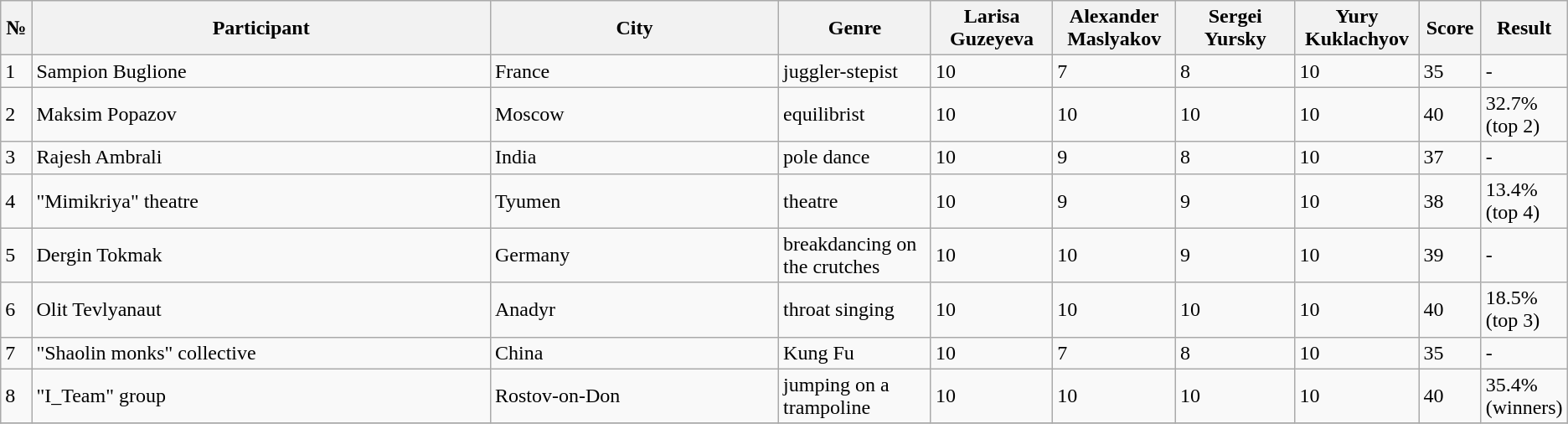<table class="wikitable">
<tr>
<th width="2%">№</th>
<th width="32%">Participant</th>
<th width="20%">City</th>
<th width="10%">Genre</th>
<th width="8%">Larisa Guzeyeva</th>
<th width="8%">Alexander Maslyakov</th>
<th width="8%">Sergei Yursky</th>
<th width="8%">Yury Kuklachyov</th>
<th width="8%">Score</th>
<th width="8%">Result</th>
</tr>
<tr>
<td>1</td>
<td>Sampion Buglione</td>
<td>France</td>
<td>juggler-stepist</td>
<td>10</td>
<td>7</td>
<td>8</td>
<td>10</td>
<td>35</td>
<td>-</td>
</tr>
<tr>
<td>2</td>
<td>Maksim Popazov</td>
<td>Moscow</td>
<td>equilibrist</td>
<td>10</td>
<td>10</td>
<td>10</td>
<td>10</td>
<td>40</td>
<td>32.7%<br>(top 2)</td>
</tr>
<tr>
<td>3</td>
<td>Rajesh Ambrali</td>
<td>India</td>
<td>pole dance</td>
<td>10</td>
<td>9</td>
<td>8</td>
<td>10</td>
<td>37</td>
<td>-</td>
</tr>
<tr>
<td>4</td>
<td>"Mimikriya" theatre</td>
<td>Tyumen</td>
<td>theatre</td>
<td>10</td>
<td>9</td>
<td>9</td>
<td>10</td>
<td>38</td>
<td>13.4%<br>(top 4)</td>
</tr>
<tr>
<td>5</td>
<td>Dergin Tokmak</td>
<td>Germany</td>
<td>breakdancing on the crutches</td>
<td>10</td>
<td>10</td>
<td>9</td>
<td>10</td>
<td>39</td>
<td>-</td>
</tr>
<tr>
<td>6</td>
<td>Olit Tevlyanaut</td>
<td>Anadyr</td>
<td>throat singing</td>
<td>10</td>
<td>10</td>
<td>10</td>
<td>10</td>
<td>40</td>
<td>18.5%<br>(top 3)</td>
</tr>
<tr>
<td>7</td>
<td>"Shaolin monks" collective</td>
<td>China</td>
<td>Kung Fu</td>
<td>10</td>
<td>7</td>
<td>8</td>
<td>10</td>
<td>35</td>
<td>-</td>
</tr>
<tr>
<td>8</td>
<td>"I_Team" group</td>
<td>Rostov-on-Don</td>
<td>jumping on a trampoline</td>
<td>10</td>
<td>10</td>
<td>10</td>
<td>10</td>
<td>40</td>
<td>35.4%<br>(winners)</td>
</tr>
<tr>
</tr>
</table>
